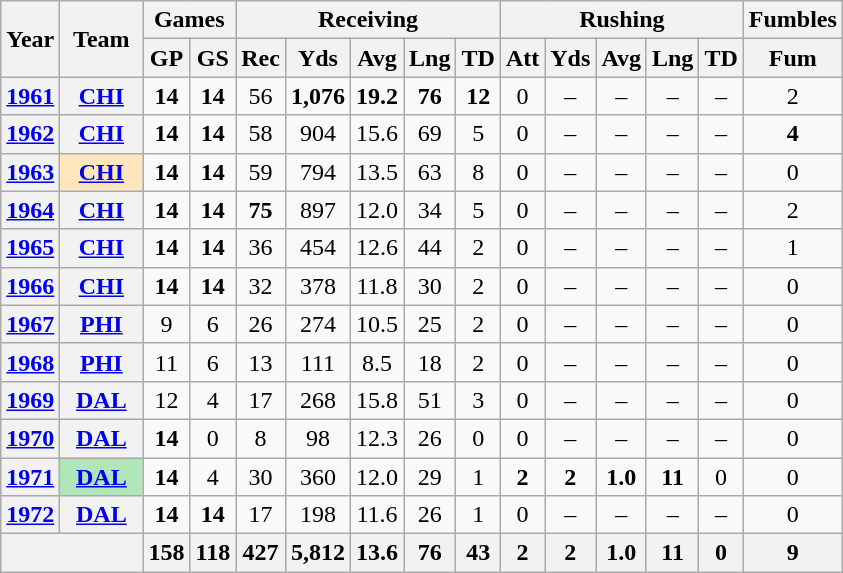<table class="wikitable" style="text-align:center;">
<tr>
<th rowspan="2">Year</th>
<th rowspan="2">Team</th>
<th colspan="2">Games</th>
<th colspan="5">Receiving</th>
<th colspan="5">Rushing</th>
<th colspan="1">Fumbles</th>
</tr>
<tr>
<th>GP</th>
<th>GS</th>
<th>Rec</th>
<th>Yds</th>
<th>Avg</th>
<th>Lng</th>
<th>TD</th>
<th>Att</th>
<th>Yds</th>
<th>Avg</th>
<th>Lng</th>
<th>TD</th>
<th>Fum</th>
</tr>
<tr>
<th><a href='#'>1961</a></th>
<th><a href='#'>CHI</a></th>
<td><strong>14</strong></td>
<td><strong>14</strong></td>
<td>56</td>
<td><strong>1,076</strong></td>
<td><strong>19.2</strong></td>
<td><strong>76</strong></td>
<td><strong>12</strong></td>
<td>0</td>
<td>–</td>
<td>–</td>
<td>–</td>
<td>–</td>
<td>2</td>
</tr>
<tr>
<th><a href='#'>1962</a></th>
<th><a href='#'>CHI</a></th>
<td><strong>14</strong></td>
<td><strong>14</strong></td>
<td>58</td>
<td>904</td>
<td>15.6</td>
<td>69</td>
<td>5</td>
<td>0</td>
<td>–</td>
<td>–</td>
<td>–</td>
<td>–</td>
<td><strong>4</strong></td>
</tr>
<tr>
<th><a href='#'>1963</a></th>
<th style="background:#ffe6bd; width:3em;"><a href='#'>CHI</a></th>
<td><strong>14</strong></td>
<td><strong>14</strong></td>
<td>59</td>
<td>794</td>
<td>13.5</td>
<td>63</td>
<td>8</td>
<td>0</td>
<td>–</td>
<td>–</td>
<td>–</td>
<td>–</td>
<td>0</td>
</tr>
<tr>
<th><a href='#'>1964</a></th>
<th><a href='#'>CHI</a></th>
<td><strong>14</strong></td>
<td><strong>14</strong></td>
<td><strong>75</strong></td>
<td>897</td>
<td>12.0</td>
<td>34</td>
<td>5</td>
<td>0</td>
<td>–</td>
<td>–</td>
<td>–</td>
<td>–</td>
<td>2</td>
</tr>
<tr>
<th><a href='#'>1965</a></th>
<th><a href='#'>CHI</a></th>
<td><strong>14</strong></td>
<td><strong>14</strong></td>
<td>36</td>
<td>454</td>
<td>12.6</td>
<td>44</td>
<td>2</td>
<td>0</td>
<td>–</td>
<td>–</td>
<td>–</td>
<td>–</td>
<td>1</td>
</tr>
<tr>
<th><a href='#'>1966</a></th>
<th><a href='#'>CHI</a></th>
<td><strong>14</strong></td>
<td><strong>14</strong></td>
<td>32</td>
<td>378</td>
<td>11.8</td>
<td>30</td>
<td>2</td>
<td>0</td>
<td>–</td>
<td>–</td>
<td>–</td>
<td>–</td>
<td>0</td>
</tr>
<tr>
<th><a href='#'>1967</a></th>
<th><a href='#'>PHI</a></th>
<td>9</td>
<td>6</td>
<td>26</td>
<td>274</td>
<td>10.5</td>
<td>25</td>
<td>2</td>
<td>0</td>
<td>–</td>
<td>–</td>
<td>–</td>
<td>–</td>
<td>0</td>
</tr>
<tr>
<th><a href='#'>1968</a></th>
<th><a href='#'>PHI</a></th>
<td>11</td>
<td>6</td>
<td>13</td>
<td>111</td>
<td>8.5</td>
<td>18</td>
<td>2</td>
<td>0</td>
<td>–</td>
<td>–</td>
<td>–</td>
<td>–</td>
<td>0</td>
</tr>
<tr>
<th><a href='#'>1969</a></th>
<th><a href='#'>DAL</a></th>
<td>12</td>
<td>4</td>
<td>17</td>
<td>268</td>
<td>15.8</td>
<td>51</td>
<td>3</td>
<td>0</td>
<td>–</td>
<td>–</td>
<td>–</td>
<td>–</td>
<td>0</td>
</tr>
<tr>
<th><a href='#'>1970</a></th>
<th><a href='#'>DAL</a></th>
<td><strong>14</strong></td>
<td>0</td>
<td>8</td>
<td>98</td>
<td>12.3</td>
<td>26</td>
<td>0</td>
<td>0</td>
<td>–</td>
<td>–</td>
<td>–</td>
<td>–</td>
<td>0</td>
</tr>
<tr>
<th><a href='#'>1971</a></th>
<th style="background:#afe6ba; width:3em"><a href='#'>DAL</a></th>
<td><strong>14</strong></td>
<td>4</td>
<td>30</td>
<td>360</td>
<td>12.0</td>
<td>29</td>
<td>1</td>
<td><strong>2</strong></td>
<td><strong>2</strong></td>
<td><strong>1.0</strong></td>
<td><strong>11</strong></td>
<td>0</td>
<td>0</td>
</tr>
<tr>
<th><a href='#'>1972</a></th>
<th><a href='#'>DAL</a></th>
<td><strong>14</strong></td>
<td><strong>14</strong></td>
<td>17</td>
<td>198</td>
<td>11.6</td>
<td>26</td>
<td>1</td>
<td>0</td>
<td>–</td>
<td>–</td>
<td>–</td>
<td>–</td>
<td>0</td>
</tr>
<tr>
<th colspan="2"></th>
<th>158</th>
<th>118</th>
<th>427</th>
<th>5,812</th>
<th>13.6</th>
<th>76</th>
<th>43</th>
<th>2</th>
<th>2</th>
<th>1.0</th>
<th>11</th>
<th>0</th>
<th>9</th>
</tr>
</table>
